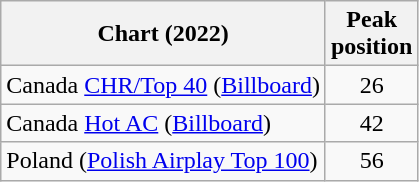<table class="wikitable sortable plainrowheaders">
<tr>
<th>Chart (2022)</th>
<th>Peak<br>position</th>
</tr>
<tr>
<td>Canada <a href='#'>CHR/Top 40</a> (<a href='#'>Billboard</a>)</td>
<td style="text-align:center;">26</td>
</tr>
<tr>
<td>Canada <a href='#'>Hot AC</a> (<a href='#'>Billboard</a>)</td>
<td style="text-align:center;">42</td>
</tr>
<tr>
<td>Poland (<a href='#'>Polish Airplay Top 100</a>)</td>
<td style="text-align:center;">56</td>
</tr>
</table>
